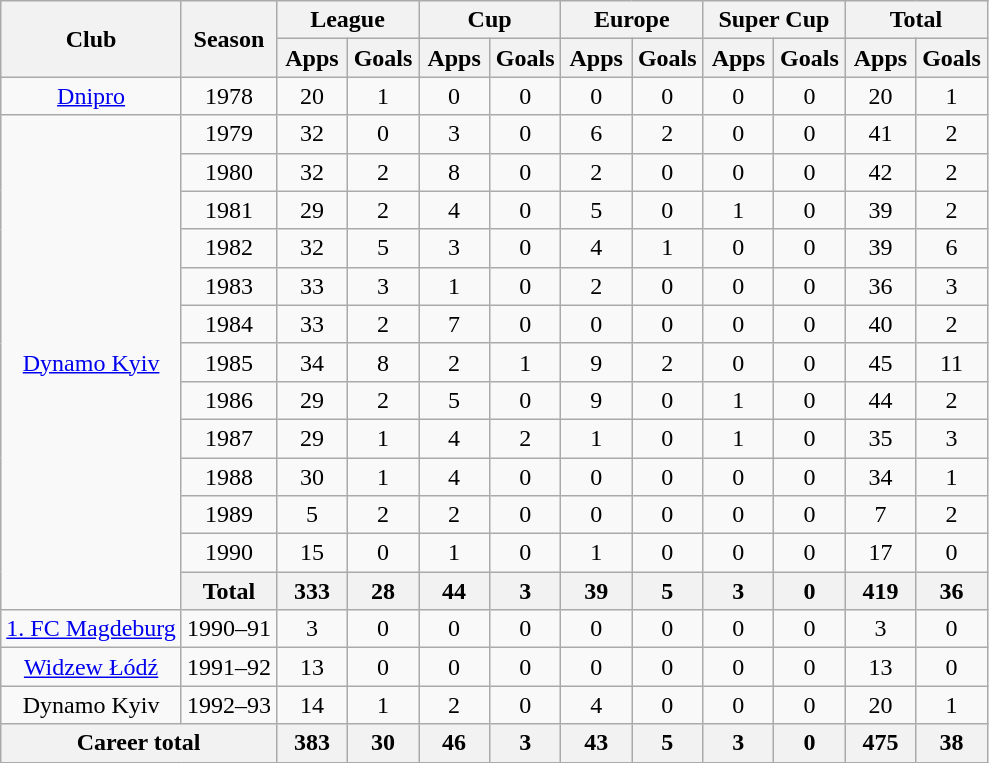<table class="wikitable" style="text-align:center">
<tr>
<th rowspan="2">Club</th>
<th rowspan="2">Season</th>
<th colspan="2">League</th>
<th colspan="2">Cup</th>
<th colspan="2">Europe</th>
<th colspan="2">Super Cup</th>
<th colspan="2">Total</th>
</tr>
<tr>
<th width="40">Apps</th>
<th width="40">Goals</th>
<th width="40">Apps</th>
<th width="40">Goals</th>
<th width="40">Apps</th>
<th width="40">Goals</th>
<th width="40">Apps</th>
<th width="40">Goals</th>
<th width="40">Apps</th>
<th width="40">Goals</th>
</tr>
<tr>
<td><a href='#'>Dnipro</a></td>
<td>1978</td>
<td>20</td>
<td>1</td>
<td>0</td>
<td>0</td>
<td>0</td>
<td>0</td>
<td>0</td>
<td>0</td>
<td>20</td>
<td>1</td>
</tr>
<tr>
<td rowspan="13"><a href='#'>Dynamo Kyiv</a></td>
<td>1979</td>
<td>32</td>
<td>0</td>
<td>3</td>
<td>0</td>
<td>6</td>
<td>2</td>
<td>0</td>
<td>0</td>
<td>41</td>
<td>2</td>
</tr>
<tr>
<td>1980</td>
<td>32</td>
<td>2</td>
<td>8</td>
<td>0</td>
<td>2</td>
<td>0</td>
<td>0</td>
<td>0</td>
<td>42</td>
<td>2</td>
</tr>
<tr>
<td>1981</td>
<td>29</td>
<td>2</td>
<td>4</td>
<td>0</td>
<td>5</td>
<td>0</td>
<td>1</td>
<td>0</td>
<td>39</td>
<td>2</td>
</tr>
<tr>
<td>1982</td>
<td>32</td>
<td>5</td>
<td>3</td>
<td>0</td>
<td>4</td>
<td>1</td>
<td>0</td>
<td>0</td>
<td>39</td>
<td>6</td>
</tr>
<tr>
<td>1983</td>
<td>33</td>
<td>3</td>
<td>1</td>
<td>0</td>
<td>2</td>
<td>0</td>
<td>0</td>
<td>0</td>
<td>36</td>
<td>3</td>
</tr>
<tr>
<td>1984</td>
<td>33</td>
<td>2</td>
<td>7</td>
<td>0</td>
<td>0</td>
<td>0</td>
<td>0</td>
<td>0</td>
<td>40</td>
<td>2</td>
</tr>
<tr>
<td>1985</td>
<td>34</td>
<td>8</td>
<td>2</td>
<td>1</td>
<td>9</td>
<td>2</td>
<td>0</td>
<td>0</td>
<td>45</td>
<td>11</td>
</tr>
<tr>
<td>1986</td>
<td>29</td>
<td>2</td>
<td>5</td>
<td>0</td>
<td>9</td>
<td>0</td>
<td>1</td>
<td>0</td>
<td>44</td>
<td>2</td>
</tr>
<tr>
<td>1987</td>
<td>29</td>
<td>1</td>
<td>4</td>
<td>2</td>
<td>1</td>
<td>0</td>
<td>1</td>
<td>0</td>
<td>35</td>
<td>3</td>
</tr>
<tr>
<td>1988</td>
<td>30</td>
<td>1</td>
<td>4</td>
<td>0</td>
<td>0</td>
<td>0</td>
<td>0</td>
<td>0</td>
<td>34</td>
<td>1</td>
</tr>
<tr>
<td>1989</td>
<td>5</td>
<td>2</td>
<td>2</td>
<td>0</td>
<td>0</td>
<td>0</td>
<td>0</td>
<td>0</td>
<td>7</td>
<td>2</td>
</tr>
<tr>
<td>1990</td>
<td>15</td>
<td>0</td>
<td>1</td>
<td>0</td>
<td>1</td>
<td>0</td>
<td>0</td>
<td>0</td>
<td>17</td>
<td>0</td>
</tr>
<tr>
<th colspan="1">Total</th>
<th>333</th>
<th>28</th>
<th>44</th>
<th>3</th>
<th>39</th>
<th>5</th>
<th>3</th>
<th>0</th>
<th>419</th>
<th>36</th>
</tr>
<tr>
<td><a href='#'>1. FC Magdeburg</a></td>
<td>1990–91</td>
<td>3</td>
<td>0</td>
<td>0</td>
<td>0</td>
<td>0</td>
<td>0</td>
<td>0</td>
<td>0</td>
<td>3</td>
<td>0</td>
</tr>
<tr>
<td><a href='#'>Widzew Łódź</a></td>
<td>1991–92</td>
<td>13</td>
<td>0</td>
<td>0</td>
<td>0</td>
<td>0</td>
<td>0</td>
<td>0</td>
<td>0</td>
<td>13</td>
<td>0</td>
</tr>
<tr>
<td>Dynamo Kyiv</td>
<td>1992–93</td>
<td>14</td>
<td>1</td>
<td>2</td>
<td>0</td>
<td>4</td>
<td>0</td>
<td>0</td>
<td>0</td>
<td>20</td>
<td>1</td>
</tr>
<tr>
<th colspan="2">Career total</th>
<th>383</th>
<th>30</th>
<th>46</th>
<th>3</th>
<th>43</th>
<th>5</th>
<th>3</th>
<th>0</th>
<th>475</th>
<th>38</th>
</tr>
</table>
